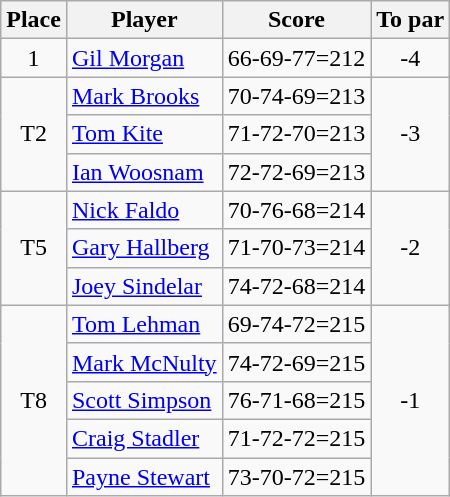<table class="wikitable">
<tr>
<th>Place</th>
<th>Player</th>
<th>Score</th>
<th>To par</th>
</tr>
<tr>
<td align=center>1</td>
<td> <a href='#'>Gil Morgan</a></td>
<td align=center>66-69-77=212</td>
<td align=center>-4</td>
</tr>
<tr>
<td rowspan="3" align=center>T2</td>
<td> <a href='#'>Mark Brooks</a></td>
<td align=center>70-74-69=213</td>
<td rowspan="3" align=center>-3</td>
</tr>
<tr>
<td> <a href='#'>Tom Kite</a></td>
<td align=center>71-72-70=213</td>
</tr>
<tr>
<td> <a href='#'>Ian Woosnam</a></td>
<td align=center>72-72-69=213</td>
</tr>
<tr>
<td rowspan="3" align=center>T5</td>
<td> <a href='#'>Nick Faldo</a></td>
<td align=center>70-76-68=214</td>
<td rowspan="3" align=center>-2</td>
</tr>
<tr>
<td> <a href='#'>Gary Hallberg</a></td>
<td align=center>71-70-73=214</td>
</tr>
<tr>
<td> <a href='#'>Joey Sindelar</a></td>
<td align=center>74-72-68=214</td>
</tr>
<tr>
<td rowspan="5" align=center>T8</td>
<td> <a href='#'>Tom Lehman</a></td>
<td align=center>69-74-72=215</td>
<td rowspan="5" align=center>-1</td>
</tr>
<tr>
<td> <a href='#'>Mark McNulty</a></td>
<td align=center>74-72-69=215</td>
</tr>
<tr>
<td> <a href='#'>Scott Simpson</a></td>
<td align=center>76-71-68=215</td>
</tr>
<tr>
<td> <a href='#'>Craig Stadler</a></td>
<td align=center>71-72-72=215</td>
</tr>
<tr>
<td> <a href='#'>Payne Stewart</a></td>
<td align=center>73-70-72=215</td>
</tr>
</table>
